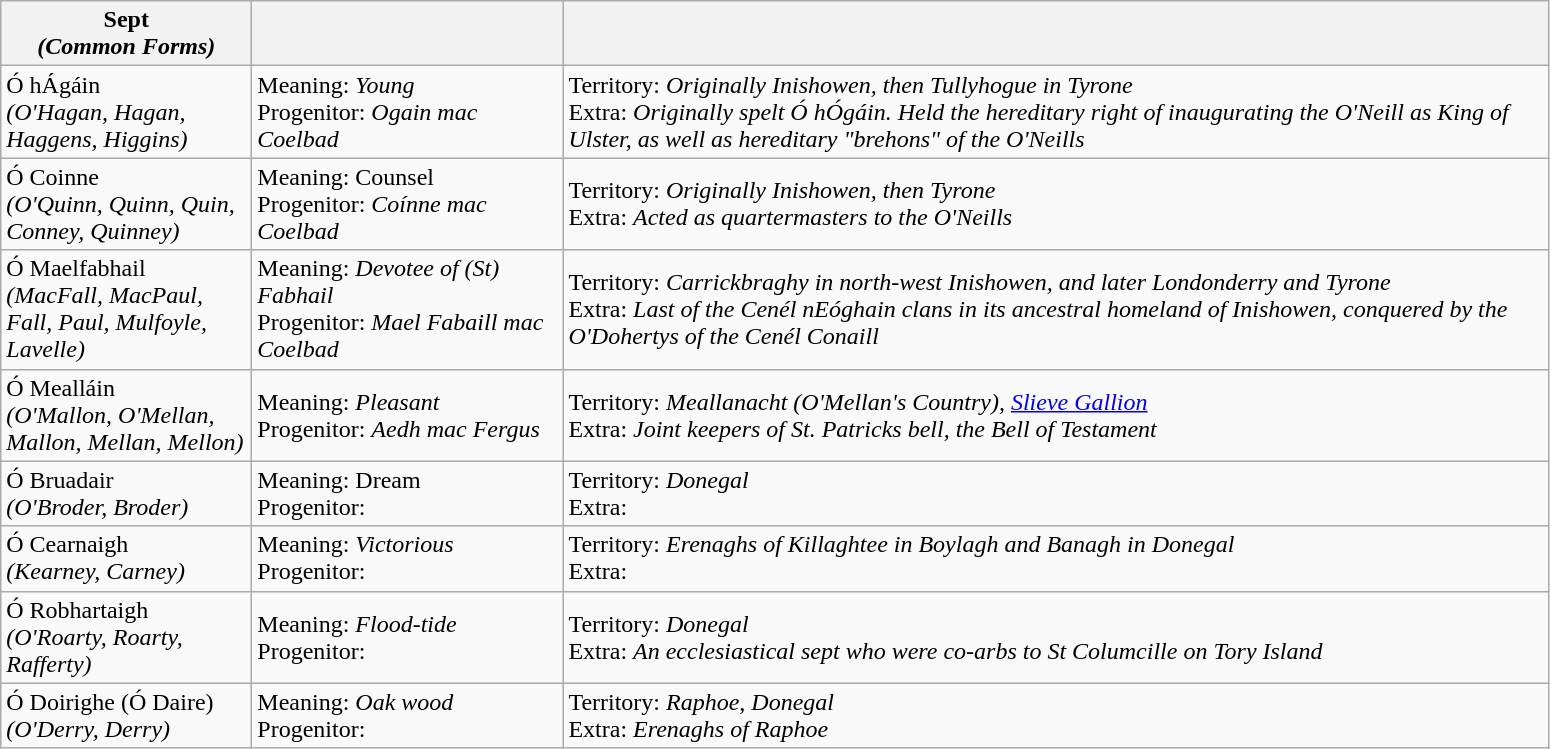<table class="wikitable">
<tr>
<th width="160"><strong>Sept</strong><br><strong><em>(Common Forms)</em></strong></th>
<th width="200"></th>
<th width="650"></th>
</tr>
<tr>
<td>Ó hÁgáin<br><em>(O'Hagan, Hagan, Haggens, Higgins)</em></td>
<td>Meaning: <em>Young</em><br>Progenitor: <em>Ogain mac Coelbad</em></td>
<td>Territory: <em>Originally Inishowen, then Tullyhogue in Tyrone</em><br>Extra: <em>Originally spelt Ó hÓgáin. Held the hereditary right of inaugurating the O'Neill as King of Ulster, as well as hereditary "brehons" of the O'Neills</em></td>
</tr>
<tr>
<td>Ó Coinne<br><em>(O'Quinn, Quinn, Quin, Conney, Quinney)</em></td>
<td>Meaning: Counsel<br>Progenitor: <em>Coínne mac Coelbad</em></td>
<td>Territory: <em>Originally Inishowen, then Tyrone</em><br>Extra: <em>Acted as quartermasters to the O'Neills</em></td>
</tr>
<tr>
<td>Ó Maelfabhail<br><em>(MacFall, MacPaul, Fall, Paul, Mulfoyle, Lavelle)</em></td>
<td>Meaning: <em>Devotee of (St) Fabhail</em><br>Progenitor: <em>Mael Fabaill mac Coelbad</em></td>
<td>Territory: <em>Carrickbraghy in north-west Inishowen, and later Londonderry and Tyrone</em><br>Extra: <em>Last of the Cenél nEóghain clans in its ancestral homeland of Inishowen, conquered by the O'Dohertys of the Cenél Conaill</em></td>
</tr>
<tr>
<td>Ó Mealláin<br><em>(O'Mallon, O'Mellan, Mallon, Mellan, Mellon)</em></td>
<td>Meaning: <em>Pleasant</em><br>Progenitor: <em>Aedh mac Fergus</em></td>
<td>Territory: <em>Meallanacht (O'Mellan's Country), <a href='#'>Slieve Gallion</a></em><br>Extra: <em>Joint keepers of St. Patricks bell, the Bell of Testament</em></td>
</tr>
<tr>
<td>Ó Bruadair<br><em>(O'Broder, Broder)</em></td>
<td>Meaning: Dream<br>Progenitor:</td>
<td>Territory: <em>Donegal</em><br>Extra:</td>
</tr>
<tr>
<td>Ó Cearnaigh<br><em>(Kearney, Carney)</em></td>
<td>Meaning: <em>Victorious</em><br>Progenitor:</td>
<td>Territory: <em>Erenaghs of Killaghtee in Boylagh and Banagh in Donegal</em><br>Extra:</td>
</tr>
<tr>
<td>Ó Robhartaigh<br><em>(O'Roarty, Roarty, Rafferty)</em></td>
<td>Meaning: <em>Flood-tide</em><br>Progenitor:</td>
<td>Territory: <em>Donegal</em><br>Extra: <em>An ecclesiastical sept who were co-arbs to St Columcille on Tory Island</em></td>
</tr>
<tr>
<td>Ó Doirighe (Ó Daire)<br><em>(O'Derry, Derry)</em></td>
<td>Meaning: <em>Oak wood</em><br>Progenitor:</td>
<td>Territory: <em>Raphoe, Donegal</em><br>Extra: <em>Erenaghs of Raphoe</em></td>
</tr>
</table>
